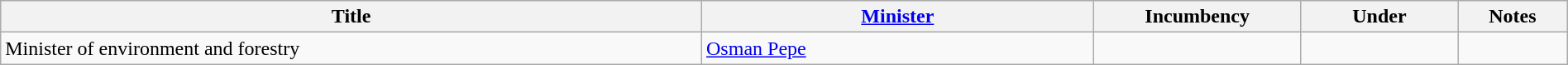<table class="wikitable" style="width:100%;">
<tr>
<th>Title</th>
<th style="width:25%;"><a href='#'>Minister</a></th>
<th style="width:160px;">Incumbency</th>
<th style="width:10%;">Under</th>
<th style="width:7%;">Notes</th>
</tr>
<tr>
<td>Minister of environment and forestry</td>
<td><a href='#'>Osman Pepe</a></td>
<td></td>
<td></td>
<td></td>
</tr>
</table>
